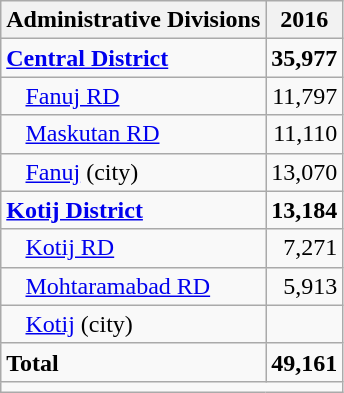<table class="wikitable">
<tr>
<th>Administrative Divisions</th>
<th>2016</th>
</tr>
<tr>
<td><strong><a href='#'>Central District</a></strong></td>
<td style="text-align: right;"><strong>35,977</strong></td>
</tr>
<tr>
<td style="padding-left: 1em;"><a href='#'>Fanuj RD</a></td>
<td style="text-align: right;">11,797</td>
</tr>
<tr>
<td style="padding-left: 1em;"><a href='#'>Maskutan RD</a></td>
<td style="text-align: right;">11,110</td>
</tr>
<tr>
<td style="padding-left: 1em;"><a href='#'>Fanuj</a> (city)</td>
<td style="text-align: right;">13,070</td>
</tr>
<tr>
<td><strong><a href='#'>Kotij District</a></strong></td>
<td style="text-align: right;"><strong>13,184</strong></td>
</tr>
<tr>
<td style="padding-left: 1em;"><a href='#'>Kotij RD</a></td>
<td style="text-align: right;">7,271</td>
</tr>
<tr>
<td style="padding-left: 1em;"><a href='#'>Mohtaramabad RD</a></td>
<td style="text-align: right;">5,913</td>
</tr>
<tr>
<td style="padding-left: 1em;"><a href='#'>Kotij</a> (city)</td>
<td style="text-align: right;"></td>
</tr>
<tr>
<td><strong>Total</strong></td>
<td style="text-align: right;"><strong>49,161</strong></td>
</tr>
<tr>
<td colspan=2></td>
</tr>
</table>
